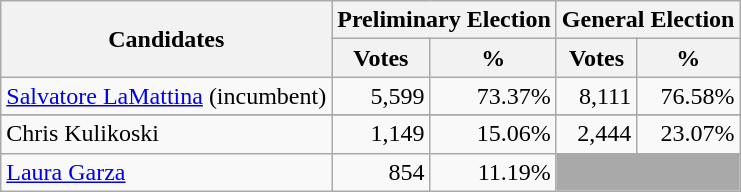<table class=wikitable>
<tr>
<th colspan=1 rowspan=2><strong>Candidates</strong></th>
<th colspan=2><strong>Preliminary Election</strong></th>
<th colspan=2><strong>General Election</strong></th>
</tr>
<tr>
<th>Votes</th>
<th>%</th>
<th>Votes</th>
<th>%</th>
</tr>
<tr>
<td><a href='#'>Salvatore LaMattina</a> (incumbent)</td>
<td align="right">5,599</td>
<td align="right">73.37%</td>
<td align="right">8,111</td>
<td align="right">76.58%</td>
</tr>
<tr>
</tr>
<tr>
<td>Chris Kulikoski</td>
<td align="right">1,149</td>
<td align="right">15.06%</td>
<td align="right">2,444</td>
<td align="right">23.07%</td>
</tr>
<tr>
<td><a href='#'>Laura Garza</a></td>
<td align="right">854</td>
<td align="right">11.19%</td>
<td colspan=2 bgcolor=darkgray></td>
</tr>
</table>
